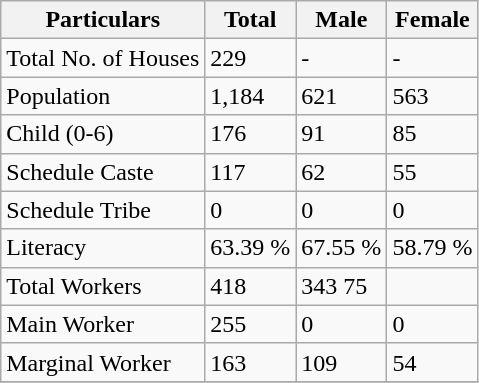<table class="wikitable sortable">
<tr>
<th>Particulars</th>
<th>Total</th>
<th>Male</th>
<th>Female</th>
</tr>
<tr>
<td>Total No. of Houses</td>
<td>229</td>
<td>-</td>
<td>-</td>
</tr>
<tr>
<td>Population</td>
<td>1,184</td>
<td>621</td>
<td>563</td>
</tr>
<tr>
<td>Child (0-6)</td>
<td>176</td>
<td>91</td>
<td>85</td>
</tr>
<tr>
<td>Schedule Caste</td>
<td>117</td>
<td>62</td>
<td>55</td>
</tr>
<tr>
<td>Schedule Tribe</td>
<td>0</td>
<td>0</td>
<td>0</td>
</tr>
<tr>
<td>Literacy</td>
<td>63.39 %</td>
<td>67.55 %</td>
<td>58.79 %</td>
</tr>
<tr>
<td>Total Workers</td>
<td>418</td>
<td>343 	75</td>
</tr>
<tr>
<td>Main Worker</td>
<td>255</td>
<td>0</td>
<td>0</td>
</tr>
<tr>
<td>Marginal Worker</td>
<td>163</td>
<td>109</td>
<td>54</td>
</tr>
<tr>
</tr>
</table>
